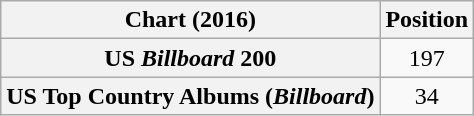<table class="wikitable plainrowheaders" style="text-align:center">
<tr>
<th scope="col">Chart (2016)</th>
<th scope="col">Position</th>
</tr>
<tr>
<th scope="row">US <em>Billboard</em> 200</th>
<td>197</td>
</tr>
<tr>
<th scope="row">US Top Country Albums (<em>Billboard</em>)</th>
<td>34</td>
</tr>
</table>
